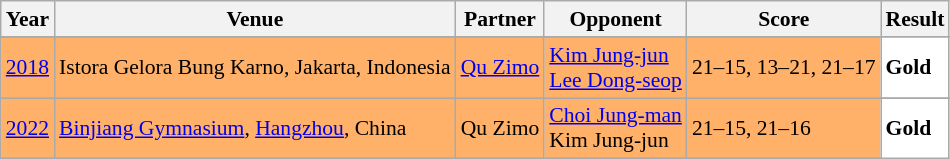<table class="sortable wikitable" style="font-size: 90%;">
<tr>
<th>Year</th>
<th>Venue</th>
<th>Partner</th>
<th>Opponent</th>
<th>Score</th>
<th>Result</th>
</tr>
<tr>
</tr>
<tr style="background:#FFB069">
<td align="center"><a href='#'>2018</a></td>
<td align="left">Istora Gelora Bung Karno, Jakarta, Indonesia</td>
<td align="left"> <a href='#'>Qu Zimo</a></td>
<td align="left"> <a href='#'>Kim Jung-jun</a><br> <a href='#'>Lee Dong-seop</a></td>
<td align="left">21–15, 13–21, 21–17</td>
<td style="text-align:left; background:white"> <strong>Gold</strong></td>
</tr>
<tr>
</tr>
<tr style="background:#FFB069">
<td align="center"><a href='#'>2022</a></td>
<td align="left"><a href='#'>Binjiang Gymnasium</a>, <a href='#'>Hangzhou</a>, China</td>
<td align="left"> Qu Zimo</td>
<td align="left"> <a href='#'>Choi Jung-man</a><br> Kim Jung-jun</td>
<td align="left">21–15, 21–16</td>
<td style="text-align:left; background:white"> <strong>Gold</strong></td>
</tr>
</table>
